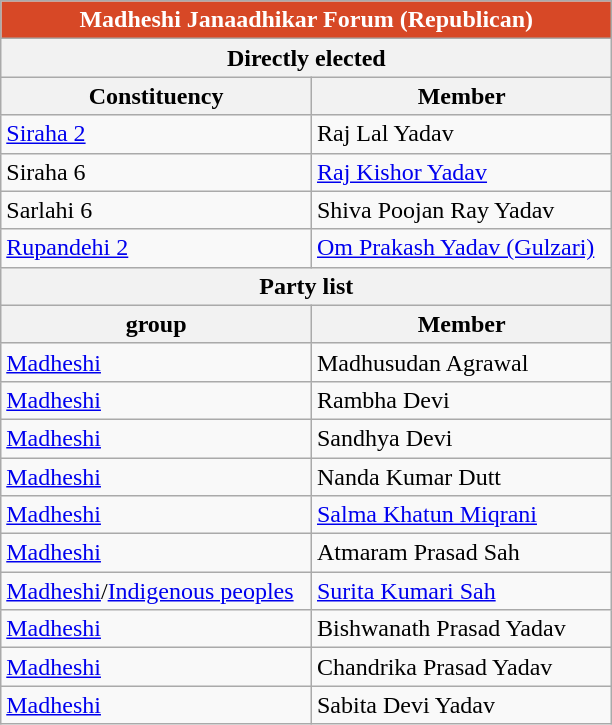<table class="wikitable mw-collapsible mw-collapsed" role="presentation">
<tr>
<th colspan="2" style="width: 300pt; background:#D74826; color: white;">Madheshi Janaadhikar Forum (Republican)</th>
</tr>
<tr>
<th colspan="2">Directly elected</th>
</tr>
<tr>
<th>Constituency</th>
<th>Member</th>
</tr>
<tr>
<td><a href='#'>Siraha 2</a></td>
<td>Raj Lal Yadav</td>
</tr>
<tr>
<td>Siraha 6</td>
<td><a href='#'>Raj Kishor Yadav</a></td>
</tr>
<tr>
<td>Sarlahi 6</td>
<td>Shiva Poojan Ray Yadav</td>
</tr>
<tr>
<td><a href='#'>Rupandehi 2</a></td>
<td><a href='#'>Om Prakash Yadav (Gulzari)</a></td>
</tr>
<tr>
<th colspan="2">Party list</th>
</tr>
<tr>
<th> group</th>
<th>Member</th>
</tr>
<tr>
<td><a href='#'>Madheshi</a></td>
<td>Madhusudan Agrawal</td>
</tr>
<tr>
<td><a href='#'>Madheshi</a></td>
<td>Rambha Devi</td>
</tr>
<tr>
<td><a href='#'>Madheshi</a></td>
<td>Sandhya Devi</td>
</tr>
<tr>
<td><a href='#'>Madheshi</a></td>
<td>Nanda Kumar Dutt</td>
</tr>
<tr>
<td><a href='#'>Madheshi</a></td>
<td><a href='#'>Salma Khatun Miqrani</a></td>
</tr>
<tr>
<td><a href='#'>Madheshi</a></td>
<td>Atmaram Prasad Sah</td>
</tr>
<tr>
<td><a href='#'>Madheshi</a>/<a href='#'>Indigenous peoples</a></td>
<td><a href='#'>Surita Kumari Sah</a></td>
</tr>
<tr>
<td><a href='#'>Madheshi</a></td>
<td>Bishwanath Prasad Yadav</td>
</tr>
<tr>
<td><a href='#'>Madheshi</a></td>
<td>Chandrika Prasad Yadav</td>
</tr>
<tr>
<td><a href='#'>Madheshi</a></td>
<td>Sabita Devi Yadav</td>
</tr>
</table>
